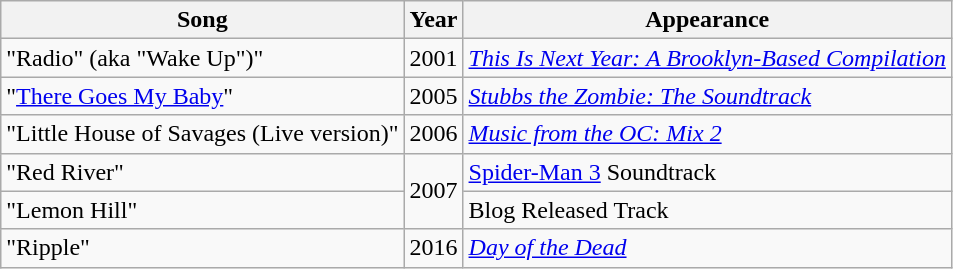<table class="wikitable sortable" style="text-align:left">
<tr>
<th>Song</th>
<th>Year</th>
<th>Appearance</th>
</tr>
<tr>
<td>"Radio" (aka "Wake Up")"</td>
<td>2001</td>
<td><em><a href='#'>This Is Next Year: A Brooklyn-Based Compilation</a></em></td>
</tr>
<tr>
<td>"<a href='#'>There Goes My Baby</a>"</td>
<td>2005</td>
<td><em><a href='#'>Stubbs the Zombie: The Soundtrack</a></em></td>
</tr>
<tr>
<td>"Little House of Savages (Live version)"</td>
<td>2006</td>
<td><em><a href='#'>Music from the OC: Mix 2</a></em></td>
</tr>
<tr>
<td>"Red River"</td>
<td rowspan="2">2007</td>
<td><a href='#'>Spider-Man 3</a> Soundtrack</td>
</tr>
<tr>
<td>"Lemon Hill"</td>
<td>Blog Released Track</td>
</tr>
<tr>
<td>"Ripple"</td>
<td>2016</td>
<td><em><a href='#'>Day of the Dead</a></em></td>
</tr>
</table>
